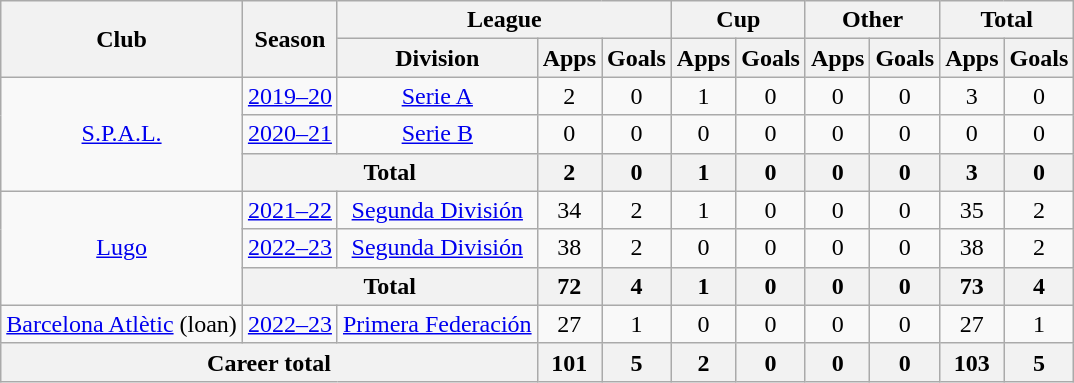<table class="wikitable" style="text-align: center">
<tr>
<th rowspan="2">Club</th>
<th rowspan="2">Season</th>
<th colspan="3">League</th>
<th colspan="2">Cup</th>
<th colspan="2">Other</th>
<th colspan="2">Total</th>
</tr>
<tr>
<th>Division</th>
<th>Apps</th>
<th>Goals</th>
<th>Apps</th>
<th>Goals</th>
<th>Apps</th>
<th>Goals</th>
<th>Apps</th>
<th>Goals</th>
</tr>
<tr>
<td rowspan="3"><a href='#'>S.P.A.L.</a></td>
<td><a href='#'>2019–20</a></td>
<td><a href='#'>Serie A</a></td>
<td>2</td>
<td>0</td>
<td>1</td>
<td>0</td>
<td>0</td>
<td>0</td>
<td>3</td>
<td>0</td>
</tr>
<tr>
<td><a href='#'>2020–21</a></td>
<td><a href='#'>Serie B</a></td>
<td>0</td>
<td>0</td>
<td>0</td>
<td>0</td>
<td>0</td>
<td>0</td>
<td>0</td>
<td>0</td>
</tr>
<tr>
<th colspan="2">Total</th>
<th>2</th>
<th>0</th>
<th>1</th>
<th>0</th>
<th>0</th>
<th>0</th>
<th>3</th>
<th>0</th>
</tr>
<tr>
<td rowspan="3"><a href='#'>Lugo</a></td>
<td><a href='#'>2021–22</a></td>
<td><a href='#'>Segunda División</a></td>
<td>34</td>
<td>2</td>
<td>1</td>
<td>0</td>
<td>0</td>
<td>0</td>
<td>35</td>
<td>2</td>
</tr>
<tr>
<td><a href='#'>2022–23</a></td>
<td><a href='#'>Segunda División</a></td>
<td>38</td>
<td>2</td>
<td>0</td>
<td>0</td>
<td>0</td>
<td>0</td>
<td>38</td>
<td>2</td>
</tr>
<tr>
<th colspan="2">Total</th>
<th>72</th>
<th>4</th>
<th>1</th>
<th>0</th>
<th>0</th>
<th>0</th>
<th>73</th>
<th>4</th>
</tr>
<tr>
<td><a href='#'>Barcelona Atlètic</a> (loan)</td>
<td><a href='#'>2022–23</a></td>
<td><a href='#'>Primera Federación</a></td>
<td>27</td>
<td>1</td>
<td>0</td>
<td>0</td>
<td>0</td>
<td>0</td>
<td>27</td>
<td>1</td>
</tr>
<tr>
<th colspan="3">Career total</th>
<th>101</th>
<th>5</th>
<th>2</th>
<th>0</th>
<th>0</th>
<th>0</th>
<th>103</th>
<th>5</th>
</tr>
</table>
